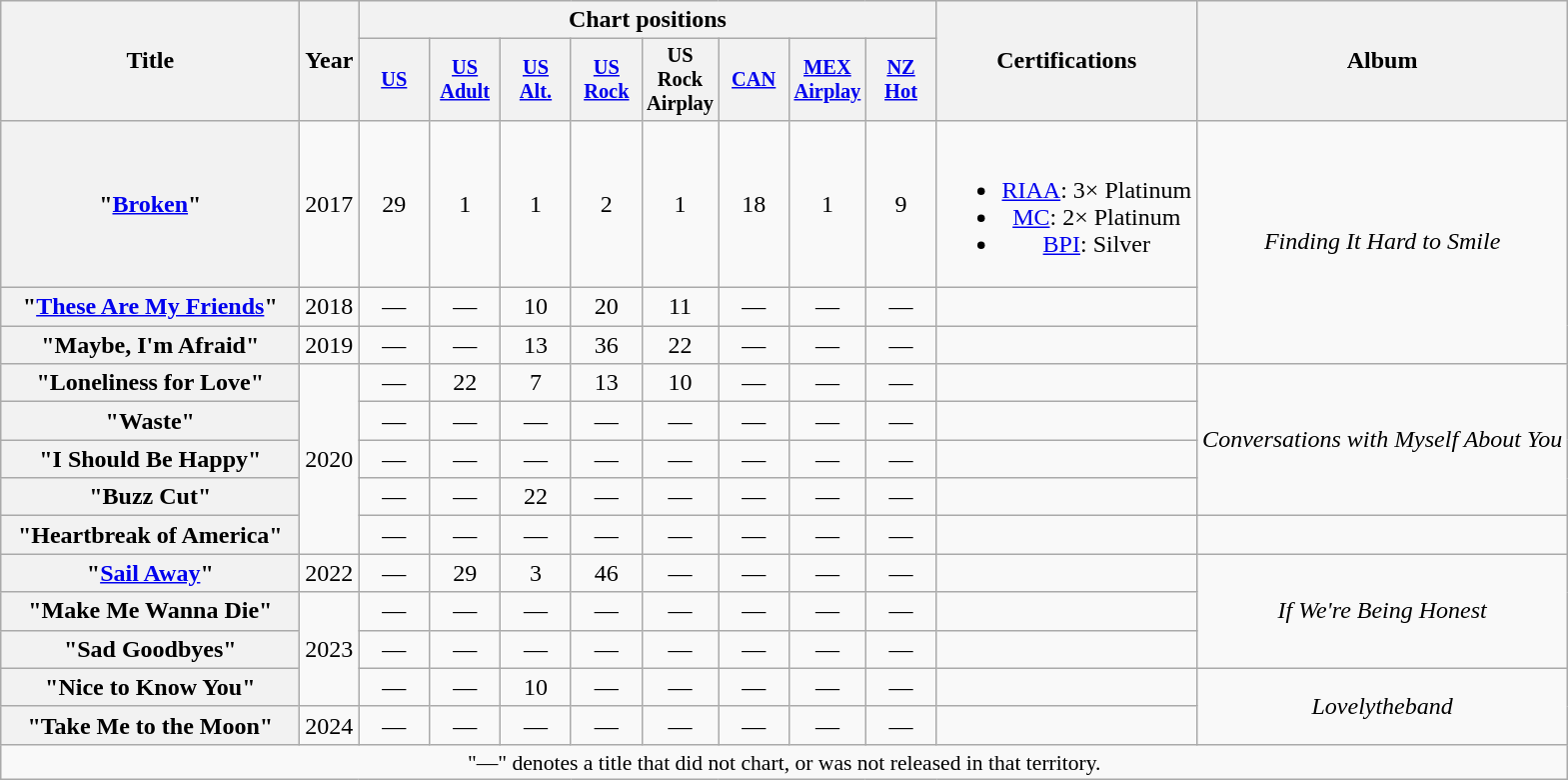<table class="wikitable plainrowheaders" style="text-align:center;">
<tr>
<th scope="col" rowspan="2" style="width:12em;">Title</th>
<th scope="col" rowspan="2">Year</th>
<th scope="col" colspan="8">Chart positions</th>
<th scope="col" rowspan="2">Certifications</th>
<th scope="col" rowspan="2">Album</th>
</tr>
<tr>
<th scope="col" style="width:3em;font-size:85%;"><a href='#'>US</a><br></th>
<th scope="col" style="width:3em;font-size:85%;"><a href='#'>US<br>Adult</a><br></th>
<th scope="col" style="width:3em;font-size:85%;"><a href='#'>US<br>Alt.</a><br></th>
<th scope="col" style="width:3em;font-size:85%;"><a href='#'>US<br>Rock</a><br></th>
<th scope="col" style="width:3em;font-size:85%;">US<br>Rock Airplay<br></th>
<th scope="col" style="width:3em;font-size:85%;"><a href='#'>CAN</a><br></th>
<th scope="col" style="width:3em;font-size:85%;"><a href='#'>MEX<br>Airplay</a><br></th>
<th scope="col" style="width:3em;font-size:85%;"><a href='#'>NZ<br>Hot</a><br></th>
</tr>
<tr>
<th scope="row">"<a href='#'>Broken</a>"</th>
<td>2017</td>
<td>29</td>
<td>1</td>
<td>1</td>
<td>2</td>
<td>1</td>
<td>18</td>
<td>1</td>
<td>9</td>
<td><br><ul><li><a href='#'>RIAA</a>: 3× Platinum</li><li><a href='#'>MC</a>: 2× Platinum</li><li><a href='#'>BPI</a>: Silver</li></ul></td>
<td rowspan="3"><em>Finding It Hard to Smile</em></td>
</tr>
<tr>
<th scope="row">"<a href='#'>These Are My Friends</a>"</th>
<td>2018</td>
<td>—</td>
<td>—</td>
<td>10</td>
<td>20</td>
<td>11</td>
<td>—</td>
<td>—</td>
<td>—</td>
<td></td>
</tr>
<tr>
<th scope="row">"Maybe, I'm Afraid"</th>
<td>2019</td>
<td>—</td>
<td>—</td>
<td>13</td>
<td>36</td>
<td>22</td>
<td>—</td>
<td>—</td>
<td>—</td>
<td></td>
</tr>
<tr>
<th scope="row">"Loneliness for Love"</th>
<td rowspan="5">2020</td>
<td>—</td>
<td>22</td>
<td>7</td>
<td>13</td>
<td>10</td>
<td>—</td>
<td>—</td>
<td>—</td>
<td></td>
<td rowspan="4"><em>Conversations with Myself About You</em></td>
</tr>
<tr>
<th scope="row">"Waste"</th>
<td>—</td>
<td>—</td>
<td>—</td>
<td>—</td>
<td>—</td>
<td>—</td>
<td>—</td>
<td>—</td>
<td></td>
</tr>
<tr>
<th scope="row">"I Should Be Happy"</th>
<td>—</td>
<td>—</td>
<td>—</td>
<td>—</td>
<td>—</td>
<td>—</td>
<td>—</td>
<td>—</td>
<td></td>
</tr>
<tr>
<th scope="row">"Buzz Cut"</th>
<td>—</td>
<td>—</td>
<td>22</td>
<td>—</td>
<td>—</td>
<td>—</td>
<td>—</td>
<td>—</td>
<td></td>
</tr>
<tr>
<th scope="row">"Heartbreak of America"</th>
<td>—</td>
<td>—</td>
<td>—</td>
<td>—</td>
<td>—</td>
<td>—</td>
<td>—</td>
<td>—</td>
<td></td>
<td></td>
</tr>
<tr>
<th scope="row">"<a href='#'>Sail Away</a>"</th>
<td>2022</td>
<td>—</td>
<td>29</td>
<td>3</td>
<td>46</td>
<td>—</td>
<td>—</td>
<td>—</td>
<td>—</td>
<td></td>
<td rowspan="3"><em>If We're Being Honest</em></td>
</tr>
<tr>
<th scope="row">"Make Me Wanna Die"</th>
<td rowspan="3">2023</td>
<td>—</td>
<td>—</td>
<td>—</td>
<td>—</td>
<td>—</td>
<td>—</td>
<td>—</td>
<td>—</td>
<td></td>
</tr>
<tr>
<th scope="row">"Sad Goodbyes"</th>
<td>—</td>
<td>—</td>
<td>—</td>
<td>—</td>
<td>—</td>
<td>—</td>
<td>—</td>
<td>—</td>
<td></td>
</tr>
<tr>
<th scope="row">"Nice to Know You"</th>
<td>—</td>
<td>—</td>
<td>10</td>
<td>—</td>
<td>—</td>
<td>—</td>
<td>—</td>
<td>—</td>
<td></td>
<td rowspan="2"><em>Lovelytheband</em></td>
</tr>
<tr>
<th scope="row">"Take Me to the Moon"</th>
<td>2024</td>
<td>—</td>
<td>—</td>
<td>—</td>
<td>—</td>
<td>—</td>
<td>—</td>
<td>—</td>
<td>—</td>
<td></td>
</tr>
<tr>
<td colspan="13" style="font-size:90%">"—" denotes a title that did not chart, or was not released in that territory.</td>
</tr>
</table>
